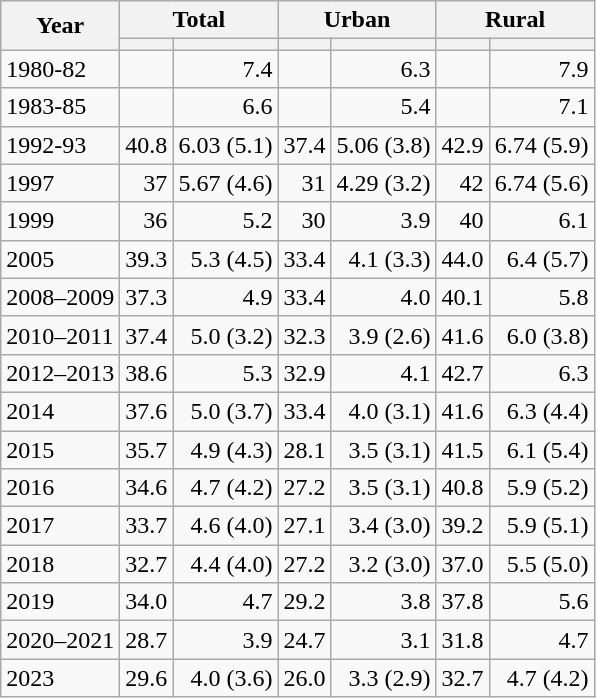<table class="wikitable" style="text-align:right;">
<tr>
<th rowspan=2>Year</th>
<th colspan=2>Total</th>
<th colspan=2>Urban</th>
<th colspan=2>Rural</th>
</tr>
<tr>
<th></th>
<th></th>
<th></th>
<th></th>
<th></th>
<th></th>
</tr>
<tr>
<td align=left>1980-82</td>
<td></td>
<td>7.4</td>
<td></td>
<td>6.3</td>
<td></td>
<td>7.9</td>
</tr>
<tr>
<td align=left>1983-85</td>
<td></td>
<td>6.6</td>
<td></td>
<td>5.4</td>
<td></td>
<td>7.1</td>
</tr>
<tr>
<td align=left>1992-93</td>
<td>40.8</td>
<td>6.03 (5.1)</td>
<td>37.4</td>
<td>5.06 (3.8)</td>
<td>42.9</td>
<td>6.74 (5.9)</td>
</tr>
<tr>
<td align=left>1997</td>
<td>37</td>
<td>5.67 (4.6)</td>
<td>31</td>
<td>4.29 (3.2)</td>
<td>42</td>
<td>6.74 (5.6)</td>
</tr>
<tr>
<td align=left>1999</td>
<td>36</td>
<td>5.2</td>
<td>30</td>
<td>3.9</td>
<td>40</td>
<td>6.1</td>
</tr>
<tr>
<td align=left>2005</td>
<td>39.3</td>
<td>5.3 (4.5)</td>
<td>33.4</td>
<td>4.1 (3.3)</td>
<td>44.0</td>
<td>6.4 (5.7)</td>
</tr>
<tr>
<td align=left>2008–2009</td>
<td>37.3</td>
<td>4.9</td>
<td>33.4</td>
<td>4.0</td>
<td>40.1</td>
<td>5.8</td>
</tr>
<tr>
<td align=left>2010–2011</td>
<td>37.4</td>
<td>5.0 (3.2)</td>
<td>32.3</td>
<td>3.9 (2.6)</td>
<td>41.6</td>
<td>6.0 (3.8)</td>
</tr>
<tr>
<td align=left>2012–2013</td>
<td>38.6</td>
<td>5.3</td>
<td>32.9</td>
<td>4.1</td>
<td>42.7</td>
<td>6.3</td>
</tr>
<tr>
<td align=left>2014</td>
<td>37.6</td>
<td>5.0 (3.7)</td>
<td>33.4</td>
<td>4.0 (3.1)</td>
<td>41.6</td>
<td>6.3 (4.4)</td>
</tr>
<tr>
<td align=left>2015</td>
<td>35.7</td>
<td>4.9 (4.3)</td>
<td>28.1</td>
<td>3.5 (3.1)</td>
<td>41.5</td>
<td>6.1 (5.4)</td>
</tr>
<tr>
<td align=left>2016</td>
<td>34.6</td>
<td>4.7 (4.2)</td>
<td>27.2</td>
<td>3.5 (3.1)</td>
<td>40.8</td>
<td>5.9 (5.2)</td>
</tr>
<tr>
<td align=left>2017</td>
<td>33.7</td>
<td>4.6 (4.0)</td>
<td>27.1</td>
<td>3.4 (3.0)</td>
<td>39.2</td>
<td>5.9 (5.1)</td>
</tr>
<tr>
<td align=left>2018</td>
<td>32.7</td>
<td>4.4 (4.0)</td>
<td>27.2</td>
<td>3.2 (3.0)</td>
<td>37.0</td>
<td>5.5 (5.0)</td>
</tr>
<tr>
<td align=left>2019</td>
<td>34.0</td>
<td>4.7</td>
<td>29.2</td>
<td>3.8</td>
<td>37.8</td>
<td>5.6</td>
</tr>
<tr>
<td align=left>2020–2021</td>
<td>28.7</td>
<td>3.9</td>
<td>24.7</td>
<td>3.1</td>
<td>31.8</td>
<td>4.7</td>
</tr>
<tr>
<td align=left>2023</td>
<td>29.6</td>
<td>4.0 (3.6)</td>
<td>26.0</td>
<td>3.3 (2.9)</td>
<td>32.7</td>
<td>4.7 (4.2)</td>
</tr>
</table>
